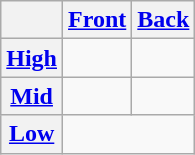<table class="wikitable" style="text-align: center;">
<tr>
<th></th>
<th><a href='#'>Front</a></th>
<th><a href='#'>Back</a></th>
</tr>
<tr>
<th><a href='#'>High</a></th>
<td></td>
<td></td>
</tr>
<tr>
<th><a href='#'>Mid</a></th>
<td></td>
<td></td>
</tr>
<tr>
<th><a href='#'>Low</a></th>
<td colspan="2"></td>
</tr>
</table>
